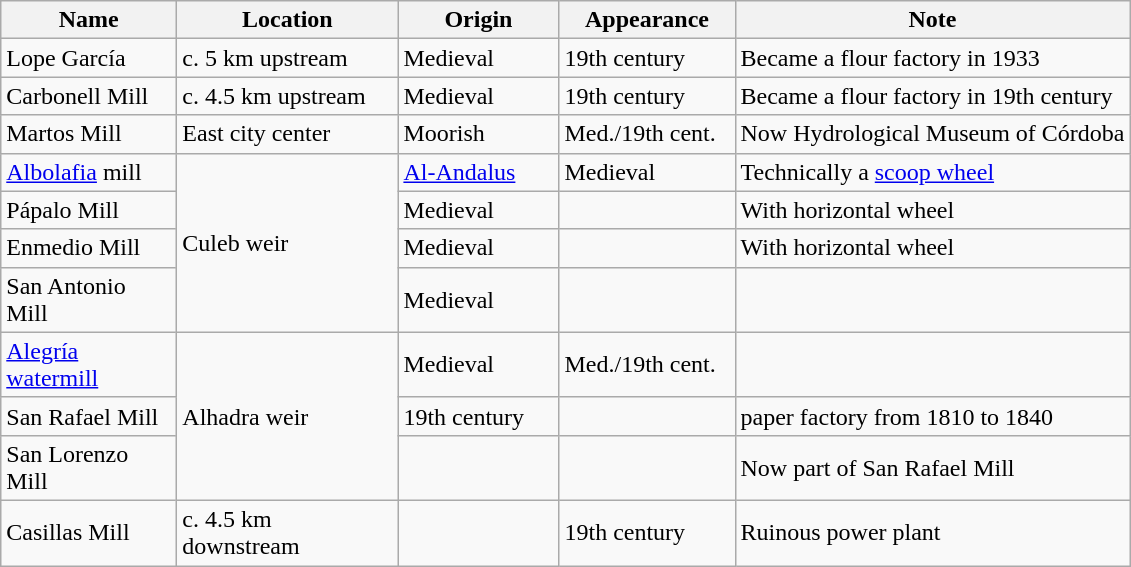<table class="wikitable">
<tr>
<th scope="col" width="110">Name</th>
<th scope="col" width="140">Location</th>
<th scope="col" width="100">Origin</th>
<th scope="col" width="110">Appearance</th>
<th scope="col">Note</th>
</tr>
<tr>
<td rowspan="1">Lope García</td>
<td rowspan="1">c. 5 km upstream</td>
<td rowspan="1">Medieval</td>
<td rowspan="1">19th century</td>
<td rowspan="1">Became a flour factory in 1933</td>
</tr>
<tr>
<td rowspan="1">Carbonell Mill</td>
<td rowspan="1">c. 4.5 km upstream</td>
<td rowspan="1">Medieval</td>
<td rowspan="1">19th century</td>
<td rowspan="1">Became a flour factory in 19th century</td>
</tr>
<tr>
<td rowspan="1">Martos Mill</td>
<td rowspan="1">East city center</td>
<td rowspan="1">Moorish</td>
<td rowspan="1">Med./19th cent.</td>
<td rowspan="1">Now Hydrological Museum of Córdoba</td>
</tr>
<tr>
<td rowspan="1"><a href='#'>Albolafia</a> mill</td>
<td rowspan="4">Culeb weir</td>
<td rowspan="1"><a href='#'>Al-Andalus</a></td>
<td rowspan="1">Medieval</td>
<td rowspan="1">Technically a <a href='#'>scoop wheel</a></td>
</tr>
<tr>
<td rowspan="1">Pápalo Mill</td>
<td rowspan="1">Medieval</td>
<td rowspan="1"></td>
<td rowspan="1">With horizontal wheel</td>
</tr>
<tr>
<td rowspan="1">Enmedio Mill</td>
<td rowspan="1">Medieval</td>
<td rowspan="1"></td>
<td rowspan="1">With horizontal wheel</td>
</tr>
<tr>
<td rowspan="1">San Antonio Mill</td>
<td rowspan="1">Medieval</td>
<td rowspan="1"></td>
<td rowspan="1"></td>
</tr>
<tr>
<td rowspan="1"><a href='#'>Alegría watermill</a></td>
<td rowspan="3">Alhadra weir</td>
<td rowspan="1">Medieval</td>
<td rowspan="1">Med./19th cent.</td>
<td rowspan="1"></td>
</tr>
<tr>
<td rowspan="1">San Rafael Mill</td>
<td rowspan="1">19th century</td>
<td rowspan="1"></td>
<td rowspan="1">paper factory from 1810 to 1840</td>
</tr>
<tr>
<td rowspan="1">San Lorenzo Mill</td>
<td rowspan="1"></td>
<td rowspan="1"></td>
<td rowspan="1">Now part of San Rafael Mill</td>
</tr>
<tr>
<td rowspan="1">Casillas Mill</td>
<td rowspan="1">c. 4.5 km downstream</td>
<td rowspan="1"></td>
<td rowspan="1">19th century</td>
<td rowspan="1">Ruinous power plant</td>
</tr>
</table>
